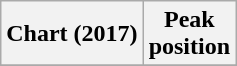<table class="wikitable plainrowheaders">
<tr>
<th>Chart (2017)</th>
<th>Peak<br>position</th>
</tr>
<tr>
</tr>
</table>
